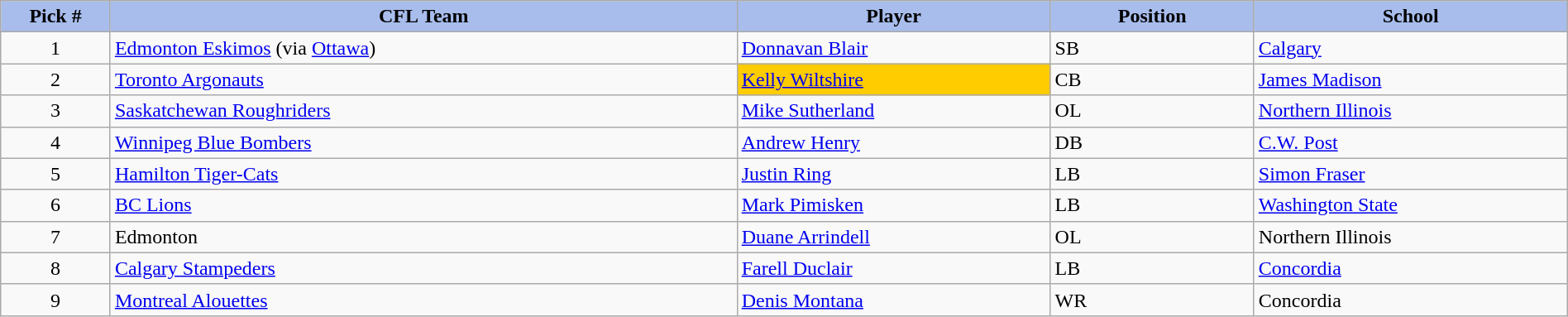<table class="wikitable" style="width: 100%">
<tr>
<th style="background:#A8BDEC;" width=7%>Pick #</th>
<th width=40% style="background:#A8BDEC;">CFL Team</th>
<th width=20% style="background:#A8BDEC;">Player</th>
<th width=13% style="background:#A8BDEC;">Position</th>
<th width=20% style="background:#A8BDEC;">School</th>
</tr>
<tr>
<td align=center>1</td>
<td><a href='#'>Edmonton Eskimos</a> (via <a href='#'>Ottawa</a>)</td>
<td><a href='#'>Donnavan Blair</a></td>
<td>SB</td>
<td><a href='#'>Calgary</a></td>
</tr>
<tr>
<td align=center>2</td>
<td><a href='#'>Toronto Argonauts</a></td>
<td bgcolor="#FFCC00"><a href='#'>Kelly Wiltshire</a></td>
<td>CB</td>
<td><a href='#'>James Madison</a></td>
</tr>
<tr>
<td align=center>3</td>
<td><a href='#'>Saskatchewan Roughriders</a></td>
<td><a href='#'>Mike Sutherland</a></td>
<td>OL</td>
<td><a href='#'>Northern Illinois</a></td>
</tr>
<tr>
<td align=center>4</td>
<td><a href='#'>Winnipeg Blue Bombers</a></td>
<td><a href='#'>Andrew Henry</a></td>
<td>DB</td>
<td><a href='#'>C.W. Post</a></td>
</tr>
<tr>
<td align=center>5</td>
<td><a href='#'>Hamilton Tiger-Cats</a></td>
<td><a href='#'>Justin Ring</a></td>
<td>LB</td>
<td><a href='#'>Simon Fraser</a></td>
</tr>
<tr>
<td align=center>6</td>
<td><a href='#'>BC Lions</a></td>
<td><a href='#'>Mark Pimisken</a></td>
<td>LB</td>
<td><a href='#'>Washington State</a></td>
</tr>
<tr>
<td align=center>7</td>
<td>Edmonton</td>
<td><a href='#'>Duane Arrindell</a></td>
<td>OL</td>
<td>Northern Illinois</td>
</tr>
<tr>
<td align=center>8</td>
<td><a href='#'>Calgary Stampeders</a></td>
<td><a href='#'>Farell Duclair</a></td>
<td>LB</td>
<td><a href='#'>Concordia</a></td>
</tr>
<tr>
<td align=center>9</td>
<td><a href='#'>Montreal Alouettes</a></td>
<td><a href='#'>Denis Montana</a></td>
<td>WR</td>
<td>Concordia</td>
</tr>
</table>
